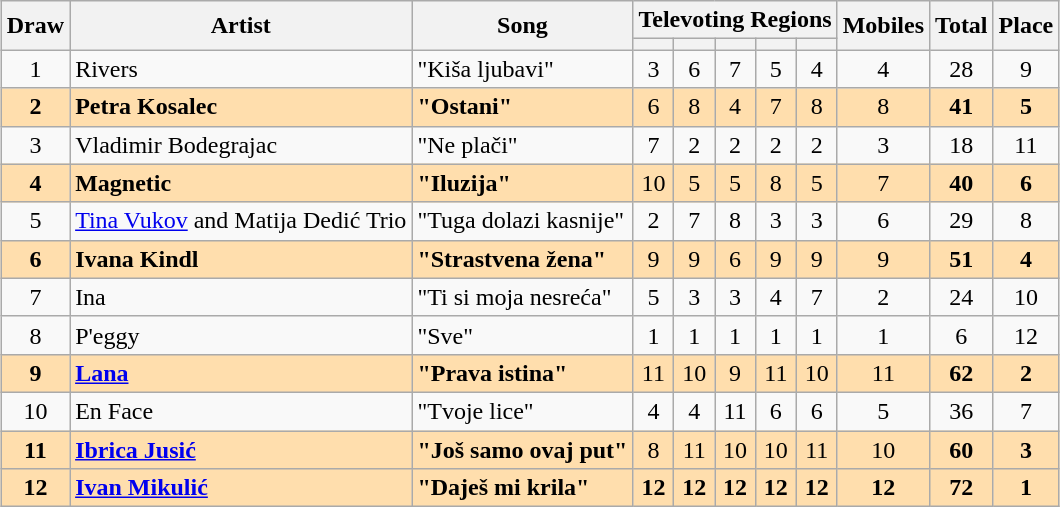<table class="sortable wikitable" style="margin: 1em auto 1em auto; text-align:center">
<tr>
<th rowspan="2">Draw</th>
<th rowspan="2">Artist</th>
<th rowspan="2">Song</th>
<th colspan="5">Televoting Regions</th>
<th rowspan="2">Mobiles</th>
<th rowspan="2">Total</th>
<th rowspan="2">Place</th>
</tr>
<tr>
<th><abbr></abbr></th>
<th><abbr></abbr></th>
<th><abbr></abbr></th>
<th><abbr></abbr></th>
<th><abbr></abbr></th>
</tr>
<tr>
<td>1</td>
<td align="left">Rivers</td>
<td align="left">"Kiša ljubavi"</td>
<td>3</td>
<td>6</td>
<td>7</td>
<td>5</td>
<td>4</td>
<td>4</td>
<td>28</td>
<td>9</td>
</tr>
<tr bgcolor="navajowhite">
<td><strong>2</strong></td>
<td align="left"><strong>Petra Kosalec</strong></td>
<td align="left"><strong>"Ostani"</strong></td>
<td>6</td>
<td>8</td>
<td>4</td>
<td>7</td>
<td>8</td>
<td>8</td>
<td><strong>41</strong></td>
<td><strong>5</strong></td>
</tr>
<tr>
<td>3</td>
<td align="left">Vladimir Bodegrajac</td>
<td align="left">"Ne plači"</td>
<td>7</td>
<td>2</td>
<td>2</td>
<td>2</td>
<td>2</td>
<td>3</td>
<td>18</td>
<td>11</td>
</tr>
<tr bgcolor="navajowhite">
<td><strong>4</strong></td>
<td align="left"><strong>Magnetic</strong></td>
<td align="left"><strong>"Iluzija"</strong></td>
<td>10</td>
<td>5</td>
<td>5</td>
<td>8</td>
<td>5</td>
<td>7</td>
<td><strong>40</strong></td>
<td><strong>6</strong></td>
</tr>
<tr>
<td>5</td>
<td align="left"><a href='#'>Tina Vukov</a> and Matija Dedić Trio</td>
<td align="left">"Tuga dolazi kasnije"</td>
<td>2</td>
<td>7</td>
<td>8</td>
<td>3</td>
<td>3</td>
<td>6</td>
<td>29</td>
<td>8</td>
</tr>
<tr bgcolor="navajowhite">
<td><strong>6</strong></td>
<td align="left"><strong>Ivana Kindl</strong></td>
<td align="left"><strong>"Strastvena žena"</strong></td>
<td>9</td>
<td>9</td>
<td>6</td>
<td>9</td>
<td>9</td>
<td>9</td>
<td><strong>51</strong></td>
<td><strong>4</strong></td>
</tr>
<tr>
<td>7</td>
<td align="left">Ina</td>
<td align="left">"Ti si moja nesreća"</td>
<td>5</td>
<td>3</td>
<td>3</td>
<td>4</td>
<td>7</td>
<td>2</td>
<td>24</td>
<td>10</td>
</tr>
<tr>
<td>8</td>
<td align="left">P'eggy</td>
<td align="left">"Sve"</td>
<td>1</td>
<td>1</td>
<td>1</td>
<td>1</td>
<td>1</td>
<td>1</td>
<td>6</td>
<td>12</td>
</tr>
<tr bgcolor="navajowhite">
<td><strong>9</strong></td>
<td align="left"><a href='#'><strong>Lana</strong></a></td>
<td align="left"><strong>"Prava istina"</strong></td>
<td>11</td>
<td>10</td>
<td>9</td>
<td>11</td>
<td>10</td>
<td>11</td>
<td><strong>62</strong></td>
<td><strong>2</strong></td>
</tr>
<tr>
<td>10</td>
<td align="left">En Face</td>
<td align="left">"Tvoje lice"</td>
<td>4</td>
<td>4</td>
<td>11</td>
<td>6</td>
<td>6</td>
<td>5</td>
<td>36</td>
<td>7</td>
</tr>
<tr bgcolor="navajowhite">
<td><strong>11</strong></td>
<td align="left"><strong><a href='#'>Ibrica Jusić</a></strong></td>
<td align="left"><strong>"Još samo ovaj put"</strong></td>
<td>8</td>
<td>11</td>
<td>10</td>
<td>10</td>
<td>11</td>
<td>10</td>
<td><strong>60</strong></td>
<td><strong>3</strong></td>
</tr>
<tr bgcolor="navajowhite">
<td><strong>12</strong></td>
<td align="left"><strong><a href='#'>Ivan Mikulić</a></strong></td>
<td align="left"><strong>"Daješ mi krila"</strong></td>
<td><strong>12</strong></td>
<td><strong>12</strong></td>
<td><strong>12</strong></td>
<td><strong>12</strong></td>
<td><strong>12</strong></td>
<td><strong>12</strong></td>
<td><strong>72</strong></td>
<td><strong>1</strong></td>
</tr>
</table>
